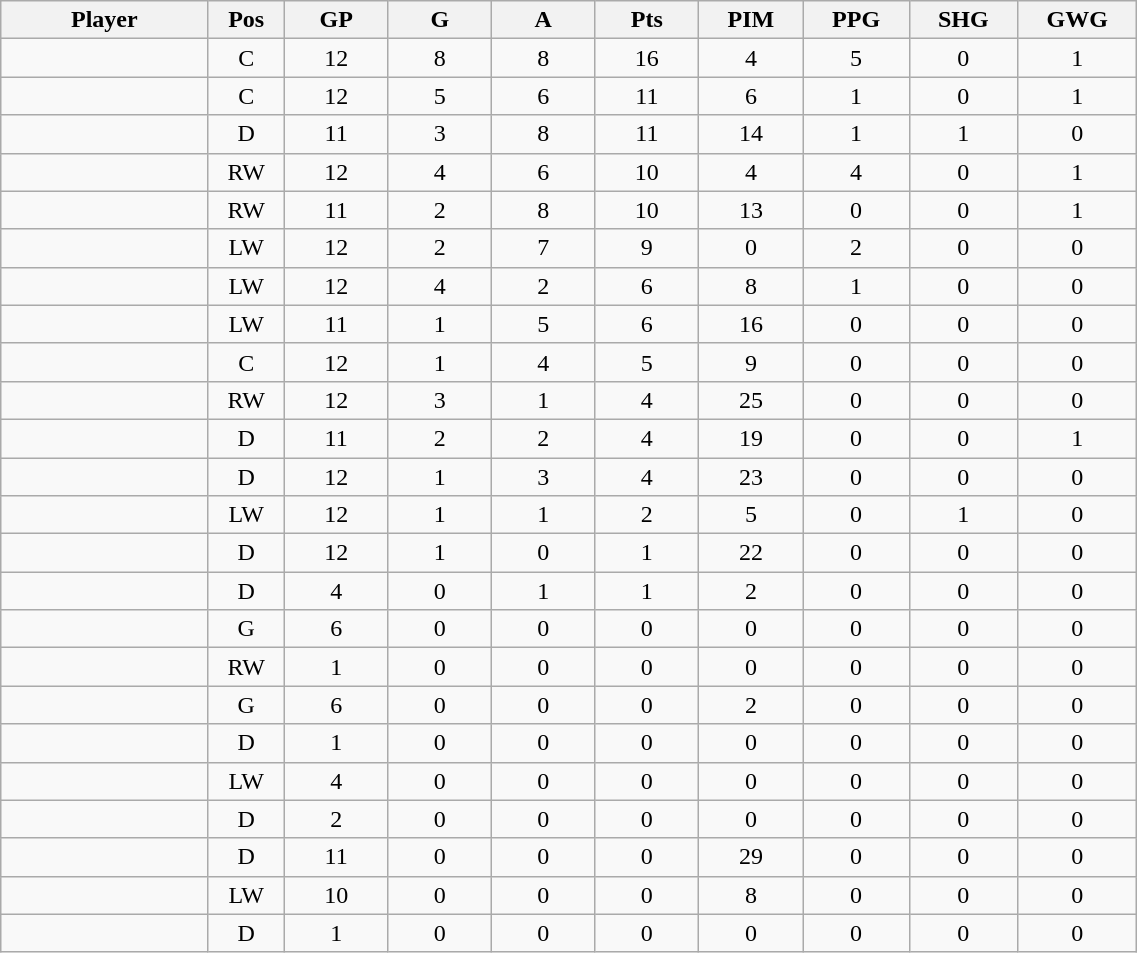<table class="wikitable sortable" width="60%">
<tr ALIGN="center">
<th bgcolor="#DDDDFF" width="10%">Player</th>
<th bgcolor="#DDDDFF" width="3%" title="Position">Pos</th>
<th bgcolor="#DDDDFF" width="5%" title="Games played">GP</th>
<th bgcolor="#DDDDFF" width="5%" title="Goals">G</th>
<th bgcolor="#DDDDFF" width="5%" title="Assists">A</th>
<th bgcolor="#DDDDFF" width="5%" title="Points">Pts</th>
<th bgcolor="#DDDDFF" width="5%" title="Penalties in Minutes">PIM</th>
<th bgcolor="#DDDDFF" width="5%" title="Power play goals">PPG</th>
<th bgcolor="#DDDDFF" width="5%" title="Short-handed goals">SHG</th>
<th bgcolor="#DDDDFF" width="5%" title="Game-winning goals">GWG</th>
</tr>
<tr align="center">
<td align="right"></td>
<td>C</td>
<td>12</td>
<td>8</td>
<td>8</td>
<td>16</td>
<td>4</td>
<td>5</td>
<td>0</td>
<td>1</td>
</tr>
<tr align="center">
<td align="right"></td>
<td>C</td>
<td>12</td>
<td>5</td>
<td>6</td>
<td>11</td>
<td>6</td>
<td>1</td>
<td>0</td>
<td>1</td>
</tr>
<tr align="center">
<td align="right"></td>
<td>D</td>
<td>11</td>
<td>3</td>
<td>8</td>
<td>11</td>
<td>14</td>
<td>1</td>
<td>1</td>
<td>0</td>
</tr>
<tr align="center">
<td align="right"></td>
<td>RW</td>
<td>12</td>
<td>4</td>
<td>6</td>
<td>10</td>
<td>4</td>
<td>4</td>
<td>0</td>
<td>1</td>
</tr>
<tr align="center">
<td align="right"></td>
<td>RW</td>
<td>11</td>
<td>2</td>
<td>8</td>
<td>10</td>
<td>13</td>
<td>0</td>
<td>0</td>
<td>1</td>
</tr>
<tr align="center">
<td align="right"></td>
<td>LW</td>
<td>12</td>
<td>2</td>
<td>7</td>
<td>9</td>
<td>0</td>
<td>2</td>
<td>0</td>
<td>0</td>
</tr>
<tr align="center">
<td align="right"></td>
<td>LW</td>
<td>12</td>
<td>4</td>
<td>2</td>
<td>6</td>
<td>8</td>
<td>1</td>
<td>0</td>
<td>0</td>
</tr>
<tr align="center">
<td align="right"></td>
<td>LW</td>
<td>11</td>
<td>1</td>
<td>5</td>
<td>6</td>
<td>16</td>
<td>0</td>
<td>0</td>
<td>0</td>
</tr>
<tr align="center">
<td align="right"></td>
<td>C</td>
<td>12</td>
<td>1</td>
<td>4</td>
<td>5</td>
<td>9</td>
<td>0</td>
<td>0</td>
<td>0</td>
</tr>
<tr align="center">
<td align="right"></td>
<td>RW</td>
<td>12</td>
<td>3</td>
<td>1</td>
<td>4</td>
<td>25</td>
<td>0</td>
<td>0</td>
<td>0</td>
</tr>
<tr align="center">
<td align="right"></td>
<td>D</td>
<td>11</td>
<td>2</td>
<td>2</td>
<td>4</td>
<td>19</td>
<td>0</td>
<td>0</td>
<td>1</td>
</tr>
<tr align="center">
<td align="right"></td>
<td>D</td>
<td>12</td>
<td>1</td>
<td>3</td>
<td>4</td>
<td>23</td>
<td>0</td>
<td>0</td>
<td>0</td>
</tr>
<tr align="center">
<td align="right"></td>
<td>LW</td>
<td>12</td>
<td>1</td>
<td>1</td>
<td>2</td>
<td>5</td>
<td>0</td>
<td>1</td>
<td>0</td>
</tr>
<tr align="center">
<td align="right"></td>
<td>D</td>
<td>12</td>
<td>1</td>
<td>0</td>
<td>1</td>
<td>22</td>
<td>0</td>
<td>0</td>
<td>0</td>
</tr>
<tr align="center">
<td align="right"></td>
<td>D</td>
<td>4</td>
<td>0</td>
<td>1</td>
<td>1</td>
<td>2</td>
<td>0</td>
<td>0</td>
<td>0</td>
</tr>
<tr align="center">
<td align="right"></td>
<td>G</td>
<td>6</td>
<td>0</td>
<td>0</td>
<td>0</td>
<td>0</td>
<td>0</td>
<td>0</td>
<td>0</td>
</tr>
<tr align="center">
<td align="right"></td>
<td>RW</td>
<td>1</td>
<td>0</td>
<td>0</td>
<td>0</td>
<td>0</td>
<td>0</td>
<td>0</td>
<td>0</td>
</tr>
<tr align="center">
<td align="right"></td>
<td>G</td>
<td>6</td>
<td>0</td>
<td>0</td>
<td>0</td>
<td>2</td>
<td>0</td>
<td>0</td>
<td>0</td>
</tr>
<tr align="center">
<td align="right"></td>
<td>D</td>
<td>1</td>
<td>0</td>
<td>0</td>
<td>0</td>
<td>0</td>
<td>0</td>
<td>0</td>
<td>0</td>
</tr>
<tr align="center">
<td align="right"></td>
<td>LW</td>
<td>4</td>
<td>0</td>
<td>0</td>
<td>0</td>
<td>0</td>
<td>0</td>
<td>0</td>
<td>0</td>
</tr>
<tr align="center">
<td align="right"></td>
<td>D</td>
<td>2</td>
<td>0</td>
<td>0</td>
<td>0</td>
<td>0</td>
<td>0</td>
<td>0</td>
<td>0</td>
</tr>
<tr align="center">
<td align="right"></td>
<td>D</td>
<td>11</td>
<td>0</td>
<td>0</td>
<td>0</td>
<td>29</td>
<td>0</td>
<td>0</td>
<td>0</td>
</tr>
<tr align="center">
<td align="right"></td>
<td>LW</td>
<td>10</td>
<td>0</td>
<td>0</td>
<td>0</td>
<td>8</td>
<td>0</td>
<td>0</td>
<td>0</td>
</tr>
<tr align="center">
<td align="right"></td>
<td>D</td>
<td>1</td>
<td>0</td>
<td>0</td>
<td>0</td>
<td>0</td>
<td>0</td>
<td>0</td>
<td>0</td>
</tr>
</table>
